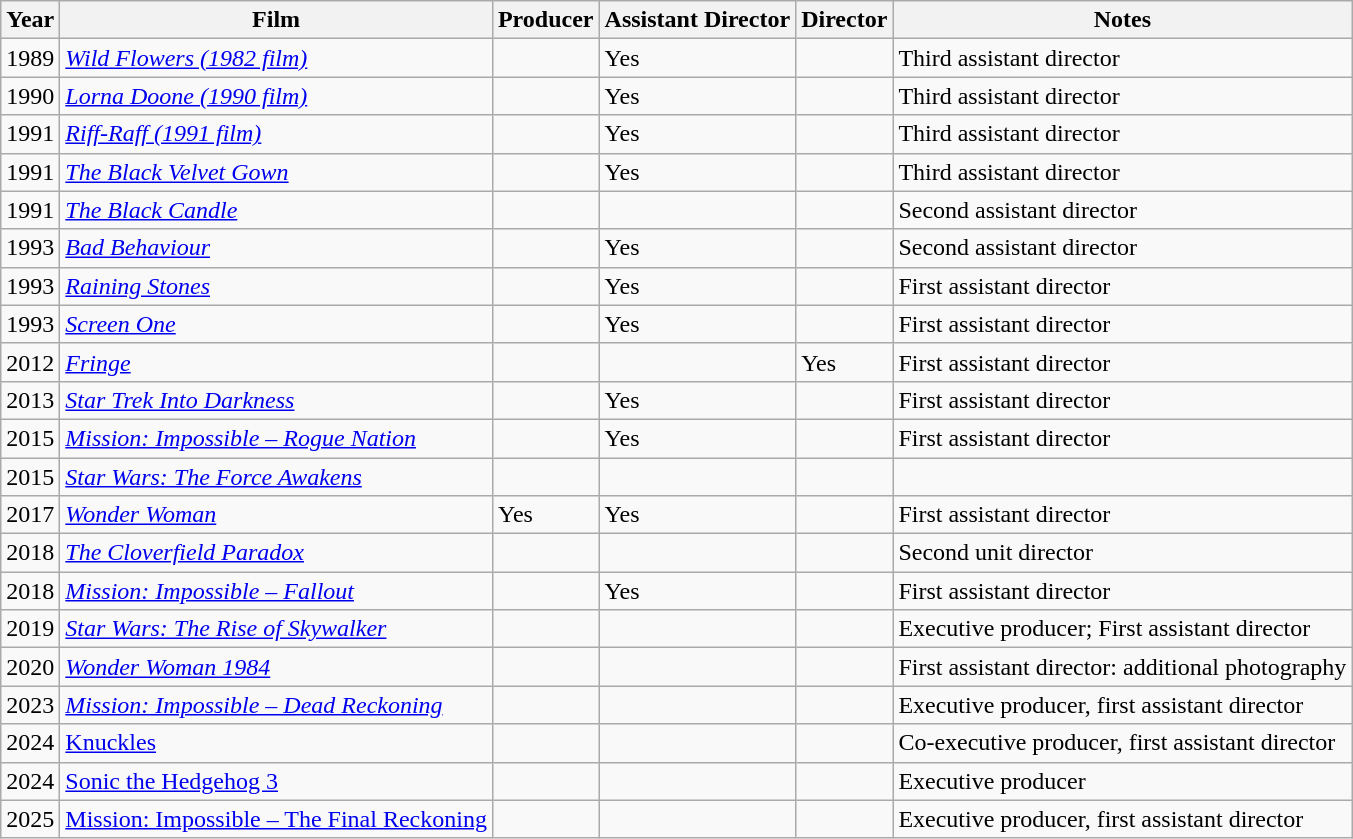<table class="wikitable sortable">
<tr>
<th>Year</th>
<th>Film</th>
<th>Producer</th>
<th>Assistant Director</th>
<th>Director</th>
<th>Notes</th>
</tr>
<tr>
<td>1989</td>
<td><em><a href='#'>Wild Flowers (1982 film)</a></em></td>
<td></td>
<td>Yes</td>
<td></td>
<td>Third assistant director</td>
</tr>
<tr>
<td>1990</td>
<td><em><a href='#'>Lorna Doone (1990 film)</a></em></td>
<td></td>
<td>Yes</td>
<td></td>
<td>Third assistant director</td>
</tr>
<tr>
<td>1991</td>
<td><em><a href='#'>Riff-Raff (1991 film)</a></em></td>
<td></td>
<td>Yes</td>
<td></td>
<td>Third assistant director</td>
</tr>
<tr>
<td>1991</td>
<td><em><a href='#'>The Black Velvet Gown</a></em></td>
<td></td>
<td>Yes</td>
<td></td>
<td>Third assistant director</td>
</tr>
<tr>
<td>1991</td>
<td><em><a href='#'>The Black Candle</a></em></td>
<td></td>
<td></td>
<td></td>
<td>Second assistant director</td>
</tr>
<tr>
<td>1993</td>
<td><em><a href='#'>Bad Behaviour</a></em></td>
<td></td>
<td>Yes</td>
<td></td>
<td>Second assistant director</td>
</tr>
<tr>
<td>1993</td>
<td><em><a href='#'>Raining Stones</a></em></td>
<td></td>
<td>Yes</td>
<td></td>
<td>First assistant director</td>
</tr>
<tr>
<td>1993</td>
<td><em><a href='#'>Screen One</a></em></td>
<td></td>
<td>Yes</td>
<td></td>
<td>First assistant director</td>
</tr>
<tr>
<td>2012</td>
<td><em><a href='#'>Fringe</a></em></td>
<td></td>
<td></td>
<td>Yes</td>
<td>First assistant director</td>
</tr>
<tr>
<td>2013</td>
<td><em><a href='#'>Star Trek Into Darkness</a></em></td>
<td></td>
<td>Yes</td>
<td></td>
<td>First assistant director</td>
</tr>
<tr>
<td>2015</td>
<td><em><a href='#'>Mission: Impossible – Rogue Nation</a></em></td>
<td></td>
<td>Yes</td>
<td></td>
<td>First assistant director</td>
</tr>
<tr>
<td>2015</td>
<td><em><a href='#'>Star Wars: The Force Awakens</a></em></td>
<td></td>
<td></td>
<td></td>
<td></td>
</tr>
<tr>
<td>2017</td>
<td><em><a href='#'>Wonder Woman</a></em></td>
<td>Yes</td>
<td>Yes</td>
<td></td>
<td>First assistant director</td>
</tr>
<tr>
<td>2018</td>
<td><em><a href='#'>The Cloverfield Paradox</a></em></td>
<td></td>
<td></td>
<td></td>
<td>Second unit director</td>
</tr>
<tr>
<td>2018</td>
<td><em><a href='#'>Mission: Impossible – Fallout</a></em></td>
<td></td>
<td>Yes</td>
<td></td>
<td>First assistant director</td>
</tr>
<tr>
<td>2019</td>
<td><em><a href='#'>Star Wars: The Rise of Skywalker</a></em></td>
<td></td>
<td></td>
<td></td>
<td>Executive producer; First assistant director</td>
</tr>
<tr>
<td>2020</td>
<td><em><a href='#'>Wonder Woman 1984</a></em></td>
<td></td>
<td></td>
<td></td>
<td>First assistant director: additional photography</td>
</tr>
<tr>
<td>2023</td>
<td><em><a href='#'>Mission: Impossible – Dead Reckoning</a></td>
<td></td>
<td></td>
<td></td>
<td>Executive producer, first assistant director</td>
</tr>
<tr>
<td>2024</td>
<td></em><a href='#'>Knuckles</a><em></td>
<td></td>
<td></td>
<td></td>
<td>Co-executive producer, first assistant director</td>
</tr>
<tr>
<td>2024</td>
<td></em><a href='#'>Sonic the Hedgehog 3</a><em></td>
<td></td>
<td></td>
<td></td>
<td>Executive producer</td>
</tr>
<tr>
<td>2025</td>
<td></em><a href='#'>Mission: Impossible – The Final Reckoning</a><em></td>
<td></td>
<td></td>
<td></td>
<td>Executive producer, first assistant director</td>
</tr>
</table>
